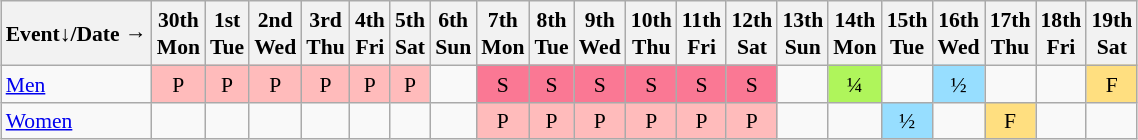<table class="wikitable" style="margin:0.5em auto; font-size:90%; line-height:1.25em; text-align:center;">
<tr>
<th>Event↓/Date →</th>
<th>30th<br>Mon</th>
<th>1st<br>Tue</th>
<th>2nd<br>Wed</th>
<th>3rd<br>Thu</th>
<th>4th<br>Fri</th>
<th>5th<br>Sat</th>
<th>6th<br>Sun</th>
<th>7th<br>Mon</th>
<th>8th<br>Tue</th>
<th>9th<br>Wed</th>
<th>10th<br>Thu</th>
<th>11th<br>Fri</th>
<th>12th<br>Sat</th>
<th>13th<br>Sun</th>
<th>14th<br>Mon</th>
<th>15th<br>Tue</th>
<th>16th<br>Wed</th>
<th>17th<br>Thu</th>
<th>18th<br>Fri</th>
<th>19th<br>Sat</th>
</tr>
<tr>
<td style="text-align:left;"><a href='#'>Men</a></td>
<td bgcolor="#FFBBBB">P</td>
<td bgcolor="#FFBBBB">P</td>
<td bgcolor="#FFBBBB">P</td>
<td bgcolor="#FFBBBB">P</td>
<td bgcolor="#FFBBBB">P</td>
<td bgcolor="#FFBBBB">P</td>
<td></td>
<td bgcolor="#FA7894">S</td>
<td bgcolor="#FA7894">S</td>
<td bgcolor="#FA7894">S</td>
<td bgcolor="#FA7894">S</td>
<td bgcolor="#FA7894">S</td>
<td bgcolor="#FA7894">S</td>
<td></td>
<td bgcolor="#AFF55B">¼</td>
<td></td>
<td bgcolor="#97DEFF">½</td>
<td></td>
<td></td>
<td bgcolor="#FFDF80">F</td>
</tr>
<tr>
<td style="text-align:left;"><a href='#'>Women</a></td>
<td></td>
<td></td>
<td></td>
<td></td>
<td></td>
<td></td>
<td></td>
<td bgcolor="#FFBBBB">P</td>
<td bgcolor="#FFBBBB">P</td>
<td bgcolor="#FFBBBB">P</td>
<td bgcolor="#FFBBBB">P</td>
<td bgcolor="#FFBBBB">P</td>
<td bgcolor="#FFBBBB">P</td>
<td></td>
<td></td>
<td bgcolor="#97DEFF">½</td>
<td></td>
<td bgcolor="#FFDF80">F</td>
<td></td>
<td></td>
</tr>
</table>
